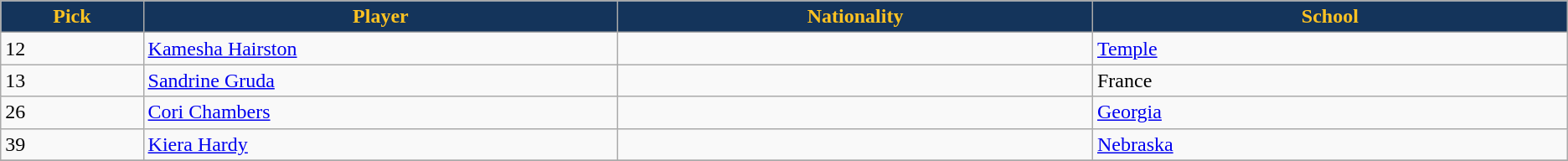<table class="wikitable">
<tr>
<th style="background:#14345B; color:#ffc322;" width="3%">Pick</th>
<th style="background:#14345B; color:#ffc322;" width="10%">Player</th>
<th style="background:#14345B; color:#ffc322;" width="10%">Nationality</th>
<th style="background:#14345B; color:#ffc322;" width="10%">School</th>
</tr>
<tr>
<td style="text-align:left">12</td>
<td><a href='#'>Kamesha Hairston</a></td>
<td></td>
<td><a href='#'>Temple</a></td>
</tr>
<tr>
<td style="text-align:left">13</td>
<td><a href='#'>Sandrine Gruda</a></td>
<td></td>
<td>France</td>
</tr>
<tr>
<td style="text-align:left">26</td>
<td><a href='#'>Cori Chambers</a></td>
<td></td>
<td><a href='#'>Georgia</a></td>
</tr>
<tr>
<td style="text-align:left">39</td>
<td><a href='#'>Kiera Hardy</a></td>
<td></td>
<td><a href='#'>Nebraska</a></td>
</tr>
<tr>
</tr>
</table>
